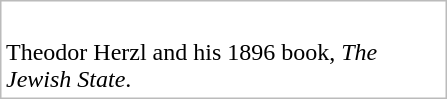<table style="margin:10px; border:solid 1px #bbb; width:298px; float:left;">
<tr>
<td style="text-align:center;"><br>
</td>
</tr>
<tr>
<td>Theodor Herzl and his 1896 book, <em>The Jewish State</em>.</td>
</tr>
</table>
